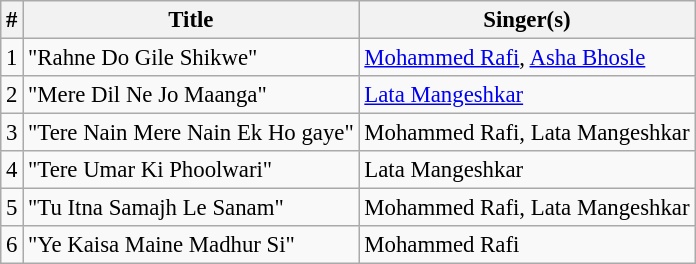<table class="wikitable" style="font-size:95%;">
<tr>
<th>#</th>
<th>Title</th>
<th>Singer(s)</th>
</tr>
<tr>
<td>1</td>
<td>"Rahne Do Gile Shikwe"</td>
<td><a href='#'>Mohammed Rafi</a>, <a href='#'>Asha Bhosle</a></td>
</tr>
<tr>
<td>2</td>
<td>"Mere Dil Ne Jo Maanga"</td>
<td><a href='#'>Lata Mangeshkar</a></td>
</tr>
<tr>
<td>3</td>
<td>"Tere Nain Mere Nain Ek Ho gaye"</td>
<td>Mohammed Rafi, Lata Mangeshkar</td>
</tr>
<tr>
<td>4</td>
<td>"Tere Umar Ki Phoolwari"</td>
<td>Lata Mangeshkar</td>
</tr>
<tr>
<td>5</td>
<td>"Tu Itna Samajh Le Sanam"</td>
<td>Mohammed Rafi, Lata Mangeshkar</td>
</tr>
<tr>
<td>6</td>
<td>"Ye Kaisa Maine Madhur Si"</td>
<td>Mohammed Rafi</td>
</tr>
</table>
